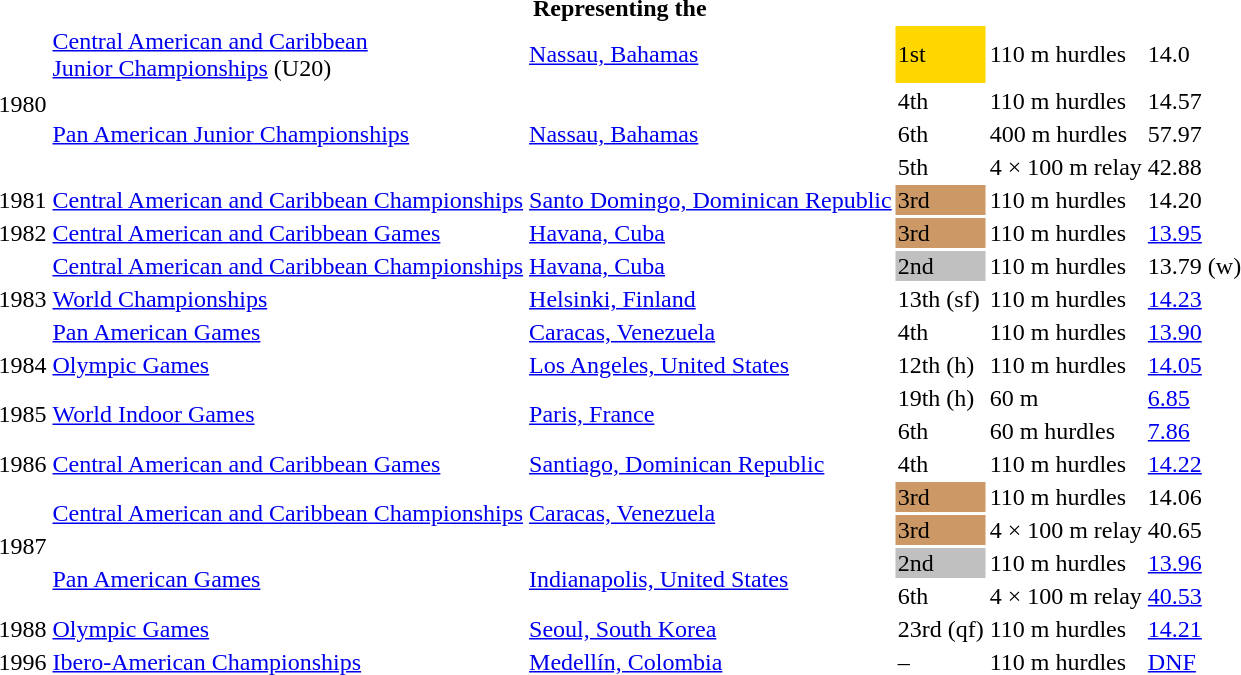<table>
<tr>
<th colspan="6">Representing the </th>
</tr>
<tr>
<td rowspan=4>1980</td>
<td><a href='#'>Central American and Caribbean<br>Junior Championships</a> (U20)</td>
<td><a href='#'>Nassau, Bahamas</a></td>
<td bgcolor=gold>1st</td>
<td>110 m hurdles</td>
<td>14.0</td>
</tr>
<tr>
<td rowspan=3><a href='#'>Pan American Junior Championships</a></td>
<td rowspan=3><a href='#'>Nassau, Bahamas</a></td>
<td>4th</td>
<td>110 m hurdles</td>
<td>14.57</td>
</tr>
<tr>
<td>6th</td>
<td>400 m hurdles</td>
<td>57.97</td>
</tr>
<tr>
<td>5th</td>
<td>4 × 100 m relay</td>
<td>42.88</td>
</tr>
<tr>
<td>1981</td>
<td><a href='#'>Central American and Caribbean Championships</a></td>
<td><a href='#'>Santo Domingo, Dominican Republic</a></td>
<td bgcolor=cc9966>3rd</td>
<td>110 m hurdles</td>
<td>14.20</td>
</tr>
<tr>
<td>1982</td>
<td><a href='#'>Central American and Caribbean Games</a></td>
<td><a href='#'>Havana, Cuba</a></td>
<td bgcolor=cc9966>3rd</td>
<td>110 m hurdles</td>
<td><a href='#'>13.95</a></td>
</tr>
<tr>
<td rowspan=3>1983</td>
<td><a href='#'>Central American and Caribbean Championships</a></td>
<td><a href='#'>Havana, Cuba</a></td>
<td bgcolor=silver>2nd</td>
<td>110 m hurdles</td>
<td>13.79 (w)</td>
</tr>
<tr>
<td><a href='#'>World Championships</a></td>
<td><a href='#'>Helsinki, Finland</a></td>
<td>13th (sf)</td>
<td>110 m hurdles</td>
<td><a href='#'>14.23</a></td>
</tr>
<tr>
<td><a href='#'>Pan American Games</a></td>
<td><a href='#'>Caracas, Venezuela</a></td>
<td>4th</td>
<td>110 m hurdles</td>
<td><a href='#'>13.90</a></td>
</tr>
<tr>
<td>1984</td>
<td><a href='#'>Olympic Games</a></td>
<td><a href='#'>Los Angeles, United States</a></td>
<td>12th (h)</td>
<td>110 m hurdles</td>
<td><a href='#'>14.05</a></td>
</tr>
<tr>
<td rowspan=2>1985</td>
<td rowspan=2><a href='#'>World Indoor Games</a></td>
<td rowspan=2><a href='#'>Paris, France</a></td>
<td>19th (h)</td>
<td>60 m</td>
<td><a href='#'>6.85</a></td>
</tr>
<tr>
<td>6th</td>
<td>60 m hurdles</td>
<td><a href='#'>7.86</a></td>
</tr>
<tr>
<td>1986</td>
<td><a href='#'>Central American and Caribbean Games</a></td>
<td><a href='#'>Santiago, Dominican Republic</a></td>
<td>4th</td>
<td>110 m hurdles</td>
<td><a href='#'>14.22</a></td>
</tr>
<tr>
<td rowspan=4>1987</td>
<td rowspan=2><a href='#'>Central American and Caribbean Championships</a></td>
<td rowspan=2><a href='#'>Caracas, Venezuela</a></td>
<td bgcolor=cc9966>3rd</td>
<td>110 m hurdles</td>
<td>14.06</td>
</tr>
<tr>
<td bgcolor=cc9966>3rd</td>
<td>4 × 100 m relay</td>
<td>40.65</td>
</tr>
<tr>
<td rowspan=2><a href='#'>Pan American Games</a></td>
<td rowspan=2><a href='#'>Indianapolis, United States</a></td>
<td bgcolor=silver>2nd</td>
<td>110 m hurdles</td>
<td><a href='#'>13.96</a></td>
</tr>
<tr>
<td>6th</td>
<td>4 × 100 m relay</td>
<td><a href='#'>40.53</a></td>
</tr>
<tr>
<td>1988</td>
<td><a href='#'>Olympic Games</a></td>
<td><a href='#'>Seoul, South Korea</a></td>
<td>23rd (qf)</td>
<td>110 m hurdles</td>
<td><a href='#'>14.21</a></td>
</tr>
<tr>
<td>1996</td>
<td><a href='#'>Ibero-American Championships</a></td>
<td><a href='#'>Medellín, Colombia</a></td>
<td>–</td>
<td>110 m hurdles</td>
<td><a href='#'>DNF</a></td>
</tr>
</table>
